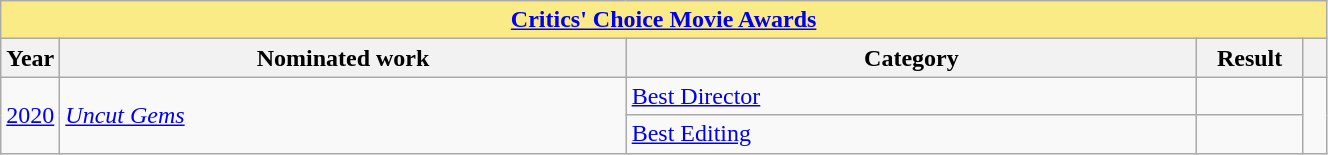<table width="70%" class="wikitable sortable">
<tr>
<th colspan="5" style="background:#FAEB86;" align="center"><a href='#'>Critics' Choice Movie Awards</a></th>
</tr>
<tr>
<th scope="col" style="width:1em;">Year</th>
<th scope="col" style="width:39em;">Nominated work</th>
<th scope="col" style="width:40em;">Category</th>
<th scope="col" style="width:5em;">Result</th>
<th scope="col" style="width:1em;" class="unsortable"></th>
</tr>
<tr>
<td rowspan="2"><a href='#'>2020</a></td>
<td rowspan="2"><em><a href='#'>Uncut Gems</a></em></td>
<td><a href='#'>Best Director</a></td>
<td></td>
<td rowspan="2"></td>
</tr>
<tr>
<td><a href='#'>Best Editing</a></td>
<td></td>
</tr>
</table>
